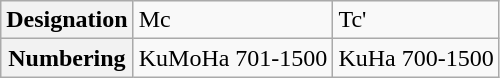<table class="wikitable">
<tr>
<th>Designation</th>
<td>Mc</td>
<td>Tc'</td>
</tr>
<tr>
<th>Numbering</th>
<td>KuMoHa 701-1500</td>
<td>KuHa 700-1500</td>
</tr>
</table>
